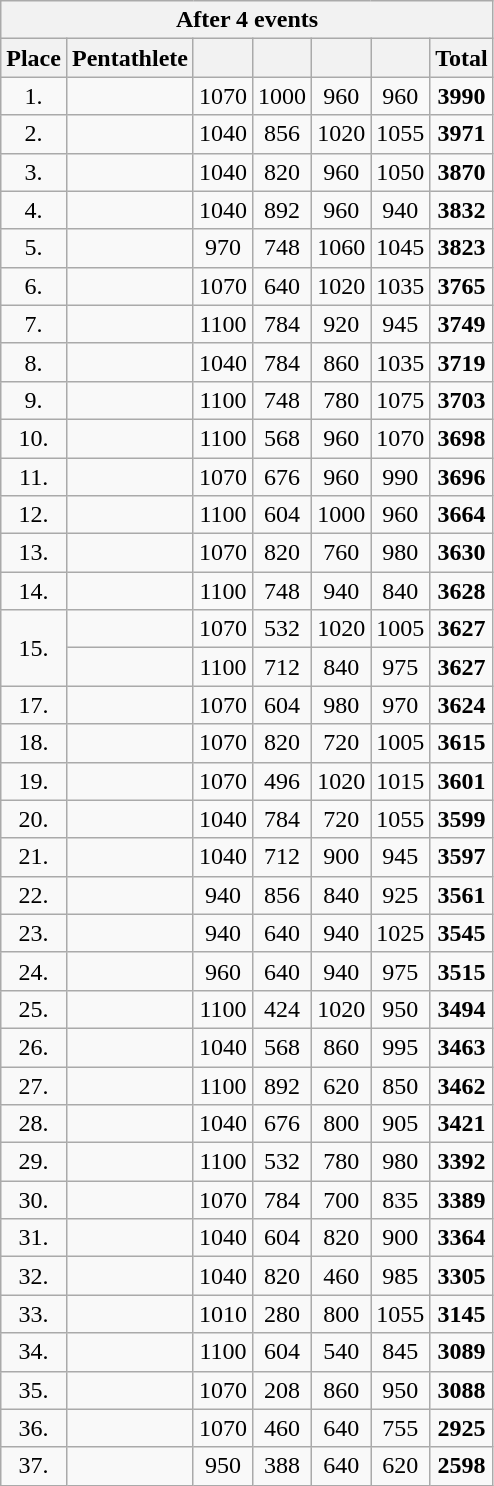<table class=wikitable style="text-align:center">
<tr>
<th colspan=7>After 4 events</th>
</tr>
<tr>
<th>Place</th>
<th>Pentathlete</th>
<th></th>
<th></th>
<th></th>
<th></th>
<th>Total</th>
</tr>
<tr>
<td>1.</td>
<td align=left></td>
<td>1070</td>
<td>1000</td>
<td>960</td>
<td>960</td>
<td><strong>3990</strong></td>
</tr>
<tr>
<td>2.</td>
<td align=left></td>
<td>1040</td>
<td>856</td>
<td>1020</td>
<td>1055</td>
<td><strong>3971</strong></td>
</tr>
<tr>
<td>3.</td>
<td align=left></td>
<td>1040</td>
<td>820</td>
<td>960</td>
<td>1050</td>
<td><strong>3870</strong></td>
</tr>
<tr>
<td>4.</td>
<td align=left></td>
<td>1040</td>
<td>892</td>
<td>960</td>
<td>940</td>
<td><strong>3832</strong></td>
</tr>
<tr>
<td>5.</td>
<td align=left></td>
<td>970</td>
<td>748</td>
<td>1060</td>
<td>1045</td>
<td><strong>3823</strong></td>
</tr>
<tr>
<td>6.</td>
<td align=left></td>
<td>1070</td>
<td>640</td>
<td>1020</td>
<td>1035</td>
<td><strong>3765</strong></td>
</tr>
<tr>
<td>7.</td>
<td align=left></td>
<td>1100</td>
<td>784</td>
<td>920</td>
<td>945</td>
<td><strong>3749</strong></td>
</tr>
<tr>
<td>8.</td>
<td align=left></td>
<td>1040</td>
<td>784</td>
<td>860</td>
<td>1035</td>
<td><strong>3719</strong></td>
</tr>
<tr>
<td>9.</td>
<td align=left></td>
<td>1100</td>
<td>748</td>
<td>780</td>
<td>1075</td>
<td><strong>3703</strong></td>
</tr>
<tr>
<td>10.</td>
<td align=left></td>
<td>1100</td>
<td>568</td>
<td>960</td>
<td>1070</td>
<td><strong>3698</strong></td>
</tr>
<tr>
<td>11.</td>
<td align=left></td>
<td>1070</td>
<td>676</td>
<td>960</td>
<td>990</td>
<td><strong>3696</strong></td>
</tr>
<tr>
<td>12.</td>
<td align=left></td>
<td>1100</td>
<td>604</td>
<td>1000</td>
<td>960</td>
<td><strong>3664</strong></td>
</tr>
<tr>
<td>13.</td>
<td align=left></td>
<td>1070</td>
<td>820</td>
<td>760</td>
<td>980</td>
<td><strong>3630</strong></td>
</tr>
<tr>
<td>14.</td>
<td align=left></td>
<td>1100</td>
<td>748</td>
<td>940</td>
<td>840</td>
<td><strong>3628</strong></td>
</tr>
<tr>
<td rowspan=2>15.</td>
<td align=left></td>
<td>1070</td>
<td>532</td>
<td>1020</td>
<td>1005</td>
<td><strong>3627</strong></td>
</tr>
<tr>
<td align=left></td>
<td>1100</td>
<td>712</td>
<td>840</td>
<td>975</td>
<td><strong>3627</strong></td>
</tr>
<tr>
<td>17.</td>
<td align=left></td>
<td>1070</td>
<td>604</td>
<td>980</td>
<td>970</td>
<td><strong>3624</strong></td>
</tr>
<tr>
<td>18.</td>
<td align=left></td>
<td>1070</td>
<td>820</td>
<td>720</td>
<td>1005</td>
<td><strong>3615</strong></td>
</tr>
<tr>
<td>19.</td>
<td align=left></td>
<td>1070</td>
<td>496</td>
<td>1020</td>
<td>1015</td>
<td><strong>3601</strong></td>
</tr>
<tr>
<td>20.</td>
<td align=left></td>
<td>1040</td>
<td>784</td>
<td>720</td>
<td>1055</td>
<td><strong>3599</strong></td>
</tr>
<tr>
<td>21.</td>
<td align=left></td>
<td>1040</td>
<td>712</td>
<td>900</td>
<td>945</td>
<td><strong>3597</strong></td>
</tr>
<tr>
<td>22.</td>
<td align=left></td>
<td>940</td>
<td>856</td>
<td>840</td>
<td>925</td>
<td><strong>3561</strong></td>
</tr>
<tr>
<td>23.</td>
<td align=left></td>
<td>940</td>
<td>640</td>
<td>940</td>
<td>1025</td>
<td><strong>3545</strong></td>
</tr>
<tr>
<td>24.</td>
<td align=left></td>
<td>960</td>
<td>640</td>
<td>940</td>
<td>975</td>
<td><strong>3515</strong></td>
</tr>
<tr>
<td>25.</td>
<td align=left></td>
<td>1100</td>
<td>424</td>
<td>1020</td>
<td>950</td>
<td><strong>3494</strong></td>
</tr>
<tr>
<td>26.</td>
<td align=left></td>
<td>1040</td>
<td>568</td>
<td>860</td>
<td>995</td>
<td><strong>3463</strong></td>
</tr>
<tr>
<td>27.</td>
<td align=left></td>
<td>1100</td>
<td>892</td>
<td>620</td>
<td>850</td>
<td><strong>3462</strong></td>
</tr>
<tr>
<td>28.</td>
<td align=left></td>
<td>1040</td>
<td>676</td>
<td>800</td>
<td>905</td>
<td><strong>3421</strong></td>
</tr>
<tr>
<td>29.</td>
<td align=left></td>
<td>1100</td>
<td>532</td>
<td>780</td>
<td>980</td>
<td><strong>3392</strong></td>
</tr>
<tr>
<td>30.</td>
<td align=left></td>
<td>1070</td>
<td>784</td>
<td>700</td>
<td>835</td>
<td><strong>3389</strong></td>
</tr>
<tr>
<td>31.</td>
<td align=left></td>
<td>1040</td>
<td>604</td>
<td>820</td>
<td>900</td>
<td><strong>3364</strong></td>
</tr>
<tr>
<td>32.</td>
<td align=left></td>
<td>1040</td>
<td>820</td>
<td>460</td>
<td>985</td>
<td><strong>3305</strong></td>
</tr>
<tr>
<td>33.</td>
<td align=left></td>
<td>1010</td>
<td>280</td>
<td>800</td>
<td>1055</td>
<td><strong>3145</strong></td>
</tr>
<tr>
<td>34.</td>
<td align=left></td>
<td>1100</td>
<td>604</td>
<td>540</td>
<td>845</td>
<td><strong>3089</strong></td>
</tr>
<tr>
<td>35.</td>
<td align=left></td>
<td>1070</td>
<td>208</td>
<td>860</td>
<td>950</td>
<td><strong>3088</strong></td>
</tr>
<tr>
<td>36.</td>
<td align=left></td>
<td>1070</td>
<td>460</td>
<td>640</td>
<td>755</td>
<td><strong>2925</strong></td>
</tr>
<tr>
<td>37.</td>
<td align=left></td>
<td>950</td>
<td>388</td>
<td>640</td>
<td>620</td>
<td><strong>2598</strong></td>
</tr>
</table>
